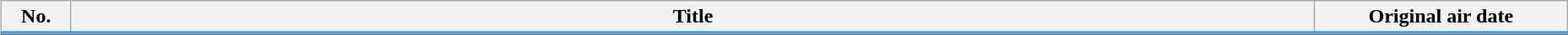<table class="wikitable" style="width:98%; margin:auto; margin-left:5px; background:#FFF;">
<tr style="border-bottom: 3px solid #2B88D0;">
<th style="width:3em;">No.</th>
<th>Title</th>
<th style="width:12em;">Original air date</th>
</tr>
<tr>
</tr>
</table>
